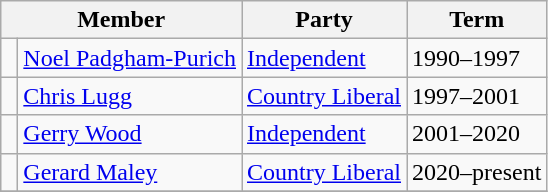<table class="wikitable">
<tr>
<th colspan=2>Member</th>
<th>Party</th>
<th>Term</th>
</tr>
<tr>
<td> </td>
<td><a href='#'>Noel Padgham-Purich</a></td>
<td><a href='#'>Independent</a></td>
<td>1990–1997</td>
</tr>
<tr>
<td> </td>
<td><a href='#'>Chris Lugg</a></td>
<td><a href='#'>Country Liberal</a></td>
<td>1997–2001</td>
</tr>
<tr>
<td> </td>
<td><a href='#'>Gerry Wood</a></td>
<td><a href='#'>Independent</a></td>
<td>2001–2020</td>
</tr>
<tr>
<td> </td>
<td><a href='#'>Gerard Maley</a></td>
<td><a href='#'>Country Liberal</a></td>
<td>2020–present</td>
</tr>
<tr>
</tr>
</table>
